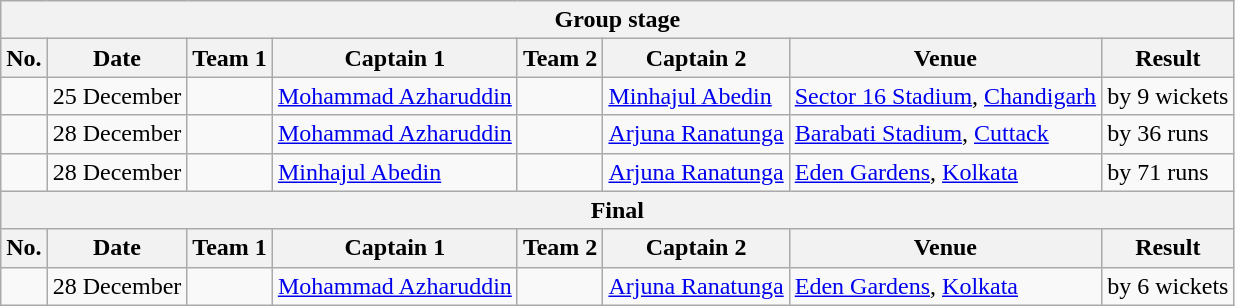<table class="wikitable">
<tr>
<th colspan="9">Group stage</th>
</tr>
<tr>
<th>No.</th>
<th>Date</th>
<th>Team 1</th>
<th>Captain 1</th>
<th>Team 2</th>
<th>Captain 2</th>
<th>Venue</th>
<th>Result</th>
</tr>
<tr>
<td></td>
<td>25 December</td>
<td></td>
<td><a href='#'>Mohammad Azharuddin</a></td>
<td></td>
<td><a href='#'>Minhajul Abedin</a></td>
<td><a href='#'>Sector 16 Stadium</a>, <a href='#'>Chandigarh</a></td>
<td> by 9 wickets</td>
</tr>
<tr>
<td></td>
<td>28 December</td>
<td></td>
<td><a href='#'>Mohammad Azharuddin</a></td>
<td></td>
<td><a href='#'>Arjuna Ranatunga</a></td>
<td><a href='#'>Barabati Stadium</a>, <a href='#'>Cuttack</a></td>
<td> by 36 runs</td>
</tr>
<tr>
<td></td>
<td>28 December</td>
<td></td>
<td><a href='#'>Minhajul Abedin</a></td>
<td></td>
<td><a href='#'>Arjuna Ranatunga</a></td>
<td><a href='#'>Eden Gardens</a>, <a href='#'>Kolkata</a></td>
<td> by 71 runs</td>
</tr>
<tr>
<th colspan="9">Final</th>
</tr>
<tr>
<th>No.</th>
<th>Date</th>
<th>Team 1</th>
<th>Captain 1</th>
<th>Team 2</th>
<th>Captain 2</th>
<th>Venue</th>
<th>Result</th>
</tr>
<tr>
<td></td>
<td>28 December</td>
<td></td>
<td><a href='#'>Mohammad Azharuddin</a></td>
<td></td>
<td><a href='#'>Arjuna Ranatunga</a></td>
<td><a href='#'>Eden Gardens</a>, <a href='#'>Kolkata</a></td>
<td> by 6 wickets</td>
</tr>
</table>
